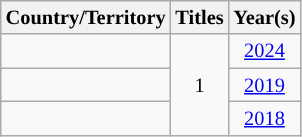<table class="wikitable sortable" style="font-size: 85%;">
<tr>
<th>Country/Territory</th>
<th>Titles</th>
<th>Year(s)</th>
</tr>
<tr>
<td></td>
<td rowspan="3" style="text-align:center;">1</td>
<td style="text-align:center;"><a href='#'>2024</a></td>
</tr>
<tr>
<td></td>
<td style="text-align:center;"><a href='#'>2019</a></td>
</tr>
<tr>
<td></td>
<td style="text-align:center;"><a href='#'>2018</a></td>
</tr>
</table>
